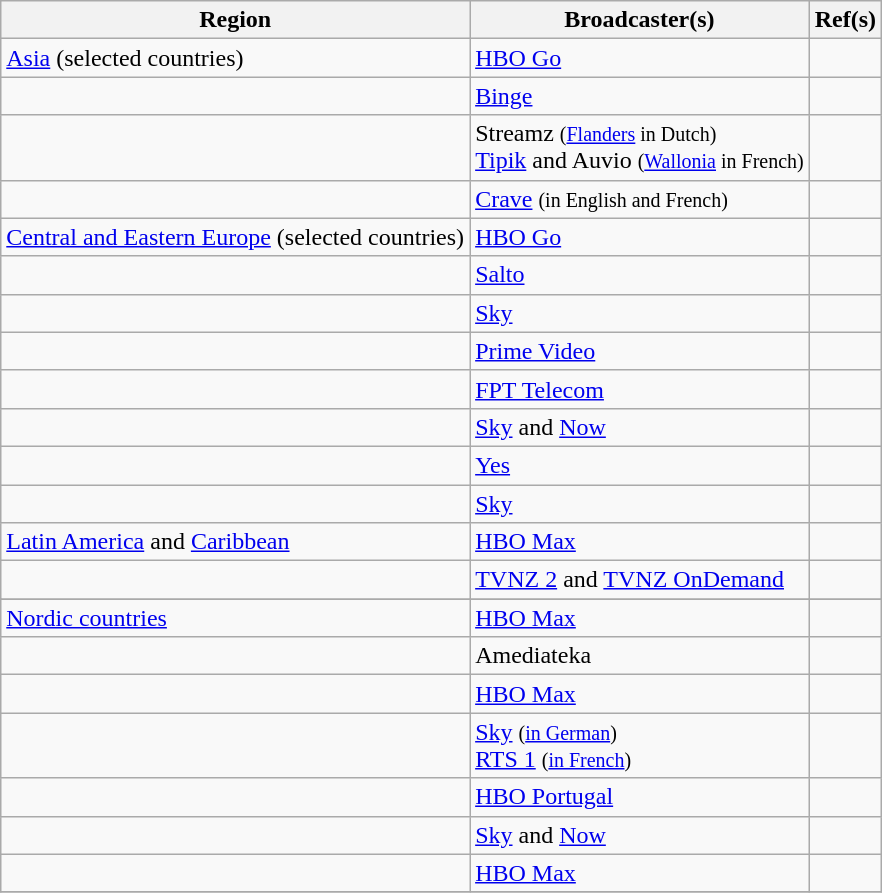<table class="wikitable sortable">
<tr>
<th>Region</th>
<th>Broadcaster(s)</th>
<th>Ref(s)</th>
</tr>
<tr>
<td><a href='#'>Asia</a> (selected countries)</td>
<td><a href='#'>HBO Go</a></td>
<td></td>
</tr>
<tr>
<td></td>
<td><a href='#'>Binge</a></td>
<td></td>
</tr>
<tr>
<td></td>
<td>Streamz <small>(<a href='#'>Flanders</a> in Dutch)</small> <br><a href='#'>Tipik</a> and Auvio <small>(<a href='#'>Wallonia</a> in French)</small></td>
<td></td>
</tr>
<tr>
<td></td>
<td><a href='#'>Crave</a> <small>(in English and French)</small></td>
<td></td>
</tr>
<tr>
<td><a href='#'>Central and Eastern Europe</a> (selected countries)</td>
<td><a href='#'>HBO Go</a></td>
<td></td>
</tr>
<tr>
<td></td>
<td><a href='#'>Salto</a></td>
<td></td>
</tr>
<tr>
<td></td>
<td><a href='#'>Sky</a></td>
<td></td>
</tr>
<tr>
<td></td>
<td><a href='#'>Prime Video</a></td>
<td></td>
</tr>
<tr>
<td></td>
<td><a href='#'>FPT Telecom</a></td>
<td></td>
</tr>
<tr>
<td></td>
<td><a href='#'>Sky</a> and <a href='#'>Now</a></td>
<td></td>
</tr>
<tr>
<td></td>
<td><a href='#'>Yes</a></td>
<td></td>
</tr>
<tr>
<td></td>
<td><a href='#'>Sky</a></td>
<td></td>
</tr>
<tr>
<td><a href='#'>Latin America</a> and <a href='#'>Caribbean</a></td>
<td><a href='#'>HBO Max</a></td>
<td></td>
</tr>
<tr>
<td></td>
<td><a href='#'>TVNZ 2</a> and <a href='#'>TVNZ OnDemand</a></td>
<td></td>
</tr>
<tr>
</tr>
<tr>
<td><a href='#'>Nordic countries</a></td>
<td><a href='#'>HBO Max</a></td>
<td></td>
</tr>
<tr>
<td></td>
<td>Amediateka</td>
<td></td>
</tr>
<tr>
<td></td>
<td><a href='#'>HBO Max</a></td>
<td></td>
</tr>
<tr>
<td></td>
<td><a href='#'>Sky</a> <small>(<a href='#'>in German</a>)</small> <br> <a href='#'>RTS 1</a> <small>(<a href='#'>in French</a>)</small></td>
<td></td>
</tr>
<tr>
<td></td>
<td><a href='#'>HBO Portugal</a></td>
<td></td>
</tr>
<tr>
<td></td>
<td><a href='#'>Sky</a> and <a href='#'>Now</a></td>
<td></td>
</tr>
<tr>
<td></td>
<td><a href='#'>HBO Max</a></td>
<td></td>
</tr>
<tr>
</tr>
</table>
